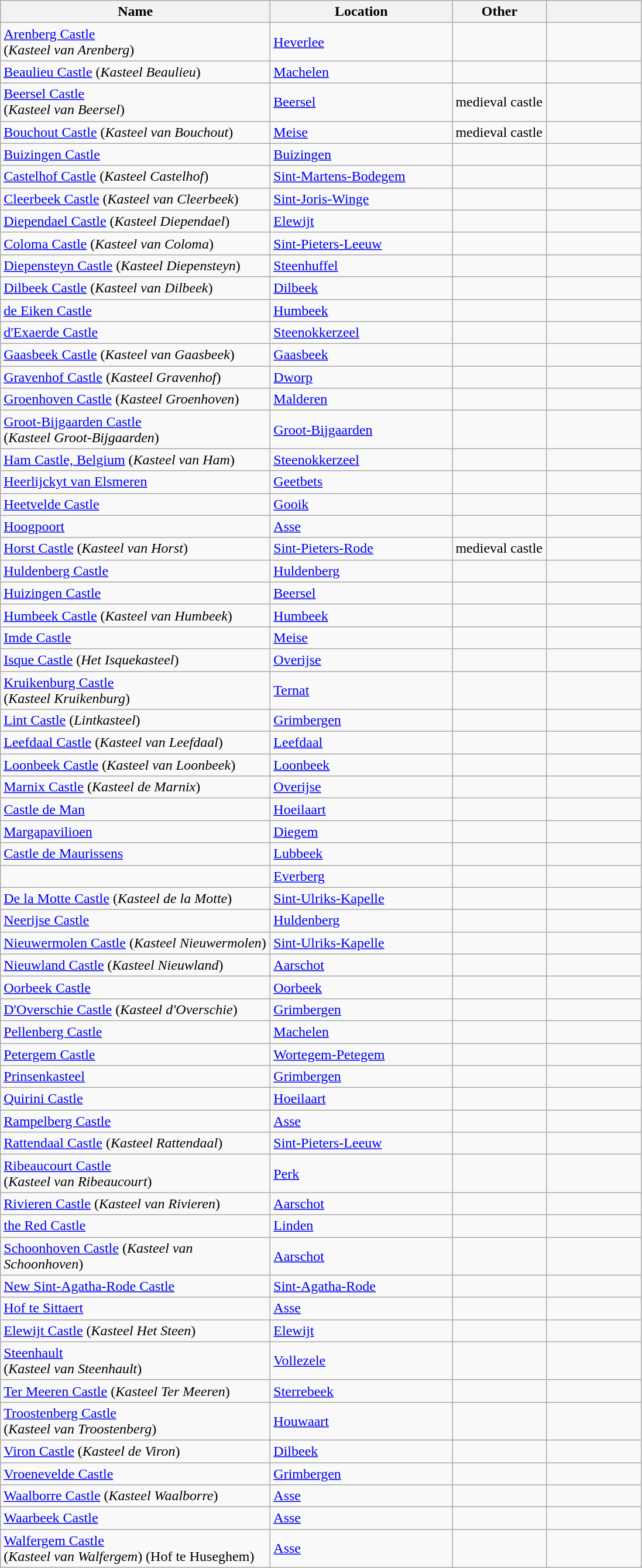<table class="wikitable sortable">
<tr>
<th width=300>Name</th>
<th width=200>Location</th>
<th width=100>Other</th>
<th width=100></th>
</tr>
<tr>
<td><a href='#'>Arenberg Castle</a> <br>(<em>Kasteel van Arenberg</em>)</td>
<td><a href='#'>Heverlee</a></td>
<td></td>
<td></td>
</tr>
<tr>
<td><a href='#'>Beaulieu Castle</a> (<em>Kasteel Beaulieu</em>)</td>
<td><a href='#'>Machelen</a></td>
<td></td>
<td></td>
</tr>
<tr>
<td><a href='#'>Beersel Castle</a> <br>(<em>Kasteel van Beersel</em>)</td>
<td><a href='#'>Beersel</a> </td>
<td>medieval castle</td>
<td></td>
</tr>
<tr>
<td><a href='#'>Bouchout Castle</a> (<em>Kasteel van Bouchout</em>)</td>
<td><a href='#'>Meise</a> </td>
<td>medieval castle</td>
<td></td>
</tr>
<tr>
<td><a href='#'>Buizingen Castle</a></td>
<td><a href='#'>Buizingen</a></td>
<td></td>
<td></td>
</tr>
<tr>
<td><a href='#'>Castelhof Castle</a> (<em>Kasteel Castelhof</em>)</td>
<td><a href='#'>Sint-Martens-Bodegem</a></td>
<td></td>
<td></td>
</tr>
<tr>
<td><a href='#'>Cleerbeek Castle</a> (<em>Kasteel van Cleerbeek</em>)</td>
<td><a href='#'>Sint-Joris-Winge</a></td>
<td></td>
<td></td>
</tr>
<tr>
<td><a href='#'>Diependael Castle</a> (<em>Kasteel Diependael</em>)</td>
<td><a href='#'>Elewijt</a></td>
<td></td>
<td></td>
</tr>
<tr>
<td><a href='#'>Coloma Castle</a> (<em>Kasteel van Coloma</em>)</td>
<td><a href='#'>Sint-Pieters-Leeuw</a></td>
<td></td>
<td></td>
</tr>
<tr>
<td><a href='#'>Diepensteyn Castle</a> (<em>Kasteel Diepensteyn</em>)</td>
<td><a href='#'>Steenhuffel</a></td>
<td></td>
<td></td>
</tr>
<tr>
<td><a href='#'>Dilbeek Castle</a> (<em>Kasteel van Dilbeek</em>)</td>
<td><a href='#'>Dilbeek</a></td>
<td></td>
<td></td>
</tr>
<tr>
<td><a href='#'>de Eiken Castle</a></td>
<td><a href='#'>Humbeek</a></td>
<td></td>
<td></td>
</tr>
<tr>
<td><a href='#'>d'Exaerde Castle</a></td>
<td><a href='#'>Steenokkerzeel</a></td>
<td></td>
<td></td>
</tr>
<tr>
<td><a href='#'>Gaasbeek Castle</a> (<em>Kasteel van Gaasbeek</em>)</td>
<td><a href='#'>Gaasbeek</a></td>
<td></td>
<td></td>
</tr>
<tr>
<td><a href='#'>Gravenhof Castle</a> (<em>Kasteel Gravenhof</em>)</td>
<td><a href='#'>Dworp</a></td>
<td></td>
<td></td>
</tr>
<tr>
<td><a href='#'>Groenhoven Castle</a> (<em>Kasteel Groenhoven</em>)</td>
<td><a href='#'>Malderen</a></td>
<td></td>
</tr>
<tr>
<td><a href='#'>Groot-Bijgaarden Castle</a> <br>(<em>Kasteel Groot-Bijgaarden</em>)</td>
<td><a href='#'>Groot-Bijgaarden</a></td>
<td></td>
<td></td>
</tr>
<tr>
<td><a href='#'>Ham Castle, Belgium</a> (<em>Kasteel van Ham</em>)</td>
<td><a href='#'>Steenokkerzeel</a></td>
<td></td>
<td></td>
</tr>
<tr>
<td><a href='#'>Heerlijckyt van Elsmeren</a></td>
<td><a href='#'>Geetbets</a></td>
<td></td>
<td></td>
</tr>
<tr `>
<td><a href='#'>Heetvelde Castle</a></td>
<td><a href='#'>Gooik</a></td>
<td></td>
<td></td>
</tr>
<tr>
<td><a href='#'>Hoogpoort</a></td>
<td><a href='#'>Asse</a></td>
<td></td>
<td></td>
</tr>
<tr>
<td><a href='#'>Horst Castle</a> (<em>Kasteel van Horst</em>)</td>
<td><a href='#'>Sint-Pieters-Rode</a> </td>
<td>medieval castle</td>
<td></td>
</tr>
<tr>
<td><a href='#'>Huldenberg Castle</a></td>
<td><a href='#'>Huldenberg</a></td>
<td></td>
<td></td>
</tr>
<tr>
<td><a href='#'>Huizingen Castle</a></td>
<td><a href='#'>Beersel</a></td>
<td></td>
<td></td>
</tr>
<tr>
<td><a href='#'>Humbeek Castle</a> (<em>Kasteel van Humbeek</em>)</td>
<td><a href='#'>Humbeek</a></td>
<td></td>
<td></td>
</tr>
<tr>
<td><a href='#'>Imde Castle</a></td>
<td><a href='#'>Meise</a></td>
<td></td>
<td></td>
</tr>
<tr>
<td><a href='#'>Isque Castle</a> (<em>Het Isquekasteel</em>)</td>
<td><a href='#'>Overijse</a></td>
<td></td>
<td></td>
</tr>
<tr>
<td><a href='#'>Kruikenburg Castle</a> <br>(<em>Kasteel Kruikenburg</em>)</td>
<td><a href='#'>Ternat</a></td>
<td></td>
<td></td>
</tr>
<tr>
<td><a href='#'>Lint Castle</a> (<em>Lintkasteel</em>)</td>
<td><a href='#'>Grimbergen</a></td>
<td></td>
<td></td>
</tr>
<tr>
<td><a href='#'>Leefdaal Castle</a> (<em>Kasteel van Leefdaal</em>)</td>
<td><a href='#'>Leefdaal</a></td>
<td></td>
<td></td>
</tr>
<tr>
<td><a href='#'>Loonbeek Castle</a> (<em>Kasteel van Loonbeek</em>)</td>
<td><a href='#'>Loonbeek</a></td>
<td></td>
<td></td>
</tr>
<tr>
<td><a href='#'>Marnix Castle</a> (<em>Kasteel de Marnix</em>)</td>
<td><a href='#'>Overijse</a></td>
<td></td>
<td></td>
</tr>
<tr>
<td><a href='#'>Castle de Man</a></td>
<td><a href='#'>Hoeilaart</a></td>
<td></td>
<td></td>
</tr>
<tr>
<td><a href='#'>Margapavilioen</a></td>
<td><a href='#'>Diegem</a></td>
<td></td>
<td></td>
</tr>
<tr>
<td><a href='#'>Castle de Maurissens</a></td>
<td><a href='#'>Lubbeek</a></td>
<td></td>
<td></td>
</tr>
<tr>
<td></td>
<td><a href='#'>Everberg</a></td>
<td></td>
<td></td>
</tr>
<tr>
<td><a href='#'>De la Motte Castle</a> (<em>Kasteel de la Motte</em>)</td>
<td><a href='#'>Sint-Ulriks-Kapelle</a></td>
<td></td>
<td></td>
</tr>
<tr>
<td><a href='#'>Neerijse Castle</a></td>
<td><a href='#'>Huldenberg</a></td>
<td></td>
<td></td>
</tr>
<tr>
<td><a href='#'>Nieuwermolen Castle</a> (<em>Kasteel Nieuwermolen</em>)</td>
<td><a href='#'>Sint-Ulriks-Kapelle</a></td>
<td></td>
<td></td>
</tr>
<tr>
<td><a href='#'>Nieuwland Castle</a> (<em>Kasteel Nieuwland</em>)</td>
<td><a href='#'>Aarschot</a></td>
<td></td>
<td></td>
</tr>
<tr>
<td><a href='#'>Oorbeek Castle</a></td>
<td><a href='#'>Oorbeek</a></td>
<td></td>
<td></td>
</tr>
<tr>
<td><a href='#'>D'Overschie Castle</a> (<em>Kasteel d'Overschie</em>)</td>
<td><a href='#'>Grimbergen</a></td>
<td></td>
<td></td>
</tr>
<tr>
<td><a href='#'>Pellenberg Castle</a></td>
<td><a href='#'>Machelen</a></td>
<td></td>
<td></td>
</tr>
<tr>
<td><a href='#'>Petergem Castle</a></td>
<td><a href='#'>Wortegem-Petegem</a></td>
<td></td>
<td></td>
</tr>
<tr>
<td><a href='#'>Prinsenkasteel</a></td>
<td><a href='#'>Grimbergen</a></td>
<td></td>
<td></td>
</tr>
<tr>
<td><a href='#'>Quirini Castle</a></td>
<td><a href='#'>Hoeilaart</a></td>
<td></td>
<td></td>
</tr>
<tr>
<td><a href='#'>Rampelberg Castle</a></td>
<td><a href='#'>Asse</a></td>
<td></td>
<td></td>
</tr>
<tr>
<td><a href='#'>Rattendaal Castle</a> (<em>Kasteel Rattendaal</em>)</td>
<td><a href='#'>Sint-Pieters-Leeuw</a></td>
<td></td>
<td></td>
</tr>
<tr>
<td><a href='#'>Ribeaucourt Castle</a> <br>(<em>Kasteel van Ribeaucourt</em>)</td>
<td><a href='#'>Perk</a></td>
<td></td>
<td></td>
</tr>
<tr>
<td><a href='#'>Rivieren Castle</a> (<em>Kasteel van Rivieren</em>)</td>
<td><a href='#'>Aarschot</a></td>
<td></td>
</tr>
<tr>
<td><a href='#'>the Red Castle</a></td>
<td><a href='#'>Linden</a></td>
<td></td>
<td></td>
</tr>
<tr>
<td><a href='#'>Schoonhoven Castle</a> (<em>Kasteel van Schoonhoven</em>)</td>
<td><a href='#'>Aarschot</a></td>
<td></td>
<td></td>
</tr>
<tr>
<td><a href='#'>New Sint-Agatha-Rode Castle</a></td>
<td><a href='#'>Sint-Agatha-Rode</a></td>
<td></td>
<td></td>
</tr>
<tr>
<td><a href='#'>Hof te Sittaert</a></td>
<td><a href='#'>Asse</a></td>
<td></td>
</tr>
<tr>
<td><a href='#'>Elewijt Castle</a> (<em>Kasteel Het Steen</em>)</td>
<td><a href='#'>Elewijt</a></td>
<td></td>
<td></td>
</tr>
<tr>
<td><a href='#'>Steenhault</a> <br>(<em>Kasteel van Steenhault</em>)</td>
<td><a href='#'>Vollezele</a></td>
<td></td>
<td></td>
</tr>
<tr>
<td><a href='#'>Ter Meeren Castle</a> (<em>Kasteel Ter Meeren</em>)</td>
<td><a href='#'>Sterrebeek</a></td>
<td></td>
<td></td>
</tr>
<tr>
<td><a href='#'>Troostenberg Castle</a> <br>(<em>Kasteel van Troostenberg</em>)</td>
<td><a href='#'>Houwaart</a></td>
<td></td>
<td></td>
</tr>
<tr>
<td><a href='#'>Viron Castle</a> (<em>Kasteel de Viron</em>)</td>
<td><a href='#'>Dilbeek</a></td>
<td></td>
<td></td>
</tr>
<tr>
<td><a href='#'>Vroenevelde Castle</a></td>
<td><a href='#'>Grimbergen</a></td>
<td></td>
<td></td>
</tr>
<tr>
<td><a href='#'>Waalborre Castle</a> (<em>Kasteel Waalborre</em>)</td>
<td><a href='#'>Asse</a></td>
<td></td>
<td></td>
</tr>
<tr>
<td><a href='#'>Waarbeek Castle</a></td>
<td><a href='#'>Asse</a></td>
<td></td>
<td></td>
</tr>
<tr>
<td><a href='#'>Walfergem Castle</a> <br>(<em>Kasteel van Walfergem</em>) (Hof te Huseghem)</td>
<td><a href='#'>Asse</a></td>
<td></td>
<td></td>
</tr>
</table>
